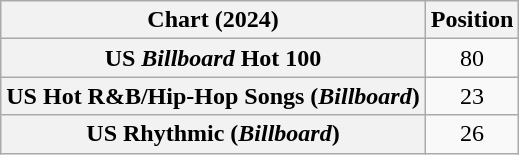<table class="wikitable sortable plainrowheaders" style="text-align:center">
<tr>
<th scope="col">Chart (2024)</th>
<th scope="col">Position</th>
</tr>
<tr>
<th scope="row">US <em>Billboard</em> Hot 100</th>
<td>80</td>
</tr>
<tr>
<th scope="row">US Hot R&B/Hip-Hop Songs (<em>Billboard</em>)</th>
<td>23</td>
</tr>
<tr>
<th scope="row">US Rhythmic (<em>Billboard</em>)</th>
<td>26</td>
</tr>
</table>
